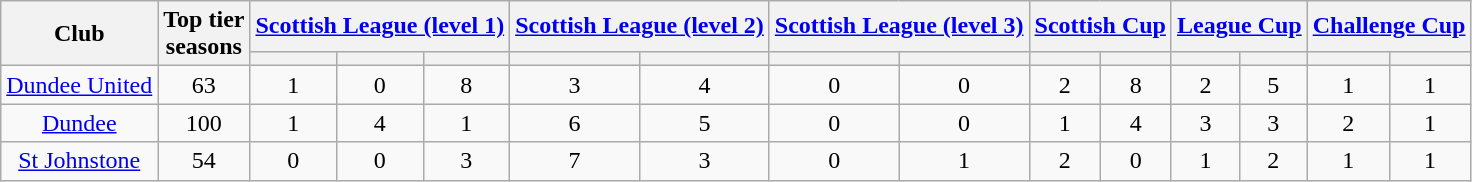<table class="wikitable" style="text-align:center">
<tr>
<th rowspan=2>Club</th>
<th rowspan=2>Top tier<br>seasons</th>
<th colspan=3><a href='#'>Scottish League (level 1)</a></th>
<th colspan=2><a href='#'>Scottish League (level 2)</a></th>
<th colspan=2><a href='#'>Scottish League (level 3)</a></th>
<th colspan=2><a href='#'>Scottish Cup</a></th>
<th colspan=2><a href='#'>League Cup</a></th>
<th colspan=2><a href='#'>Challenge Cup</a></th>
</tr>
<tr>
<th></th>
<th></th>
<th></th>
<th></th>
<th></th>
<th></th>
<th></th>
<th></th>
<th></th>
<th></th>
<th></th>
<th></th>
<th></th>
</tr>
<tr>
<td><a href='#'>Dundee United</a></td>
<td>63</td>
<td>1</td>
<td>0</td>
<td>8</td>
<td>3</td>
<td>4</td>
<td>0</td>
<td>0</td>
<td>2</td>
<td>8</td>
<td>2</td>
<td>5</td>
<td>1</td>
<td>1</td>
</tr>
<tr>
<td><a href='#'>Dundee</a></td>
<td>100</td>
<td>1</td>
<td>4</td>
<td>1</td>
<td>6</td>
<td>5</td>
<td>0</td>
<td>0</td>
<td>1</td>
<td>4</td>
<td>3</td>
<td>3</td>
<td>2</td>
<td>1</td>
</tr>
<tr>
<td><a href='#'>St Johnstone</a></td>
<td>54</td>
<td>0</td>
<td>0</td>
<td>3</td>
<td>7</td>
<td>3</td>
<td>0</td>
<td>1</td>
<td>2</td>
<td>0</td>
<td>1</td>
<td>2</td>
<td>1</td>
<td>1</td>
</tr>
</table>
